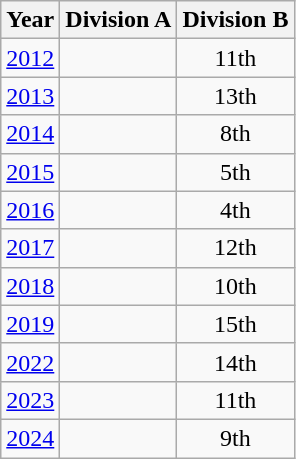<table class="wikitable" style="text-align:center">
<tr>
<th>Year</th>
<th>Division A</th>
<th>Division B</th>
</tr>
<tr>
<td><a href='#'>2012</a></td>
<td></td>
<td>11th</td>
</tr>
<tr>
<td><a href='#'>2013</a></td>
<td></td>
<td>13th</td>
</tr>
<tr>
<td><a href='#'>2014</a></td>
<td></td>
<td>8th</td>
</tr>
<tr>
<td><a href='#'>2015</a></td>
<td></td>
<td>5th</td>
</tr>
<tr>
<td><a href='#'>2016</a></td>
<td></td>
<td>4th</td>
</tr>
<tr>
<td><a href='#'>2017</a></td>
<td></td>
<td>12th</td>
</tr>
<tr>
<td><a href='#'>2018</a></td>
<td></td>
<td>10th</td>
</tr>
<tr>
<td><a href='#'>2019</a></td>
<td></td>
<td>15th</td>
</tr>
<tr>
<td><a href='#'>2022</a></td>
<td></td>
<td>14th</td>
</tr>
<tr>
<td><a href='#'>2023</a></td>
<td></td>
<td>11th</td>
</tr>
<tr>
<td><a href='#'>2024</a></td>
<td></td>
<td>9th</td>
</tr>
</table>
